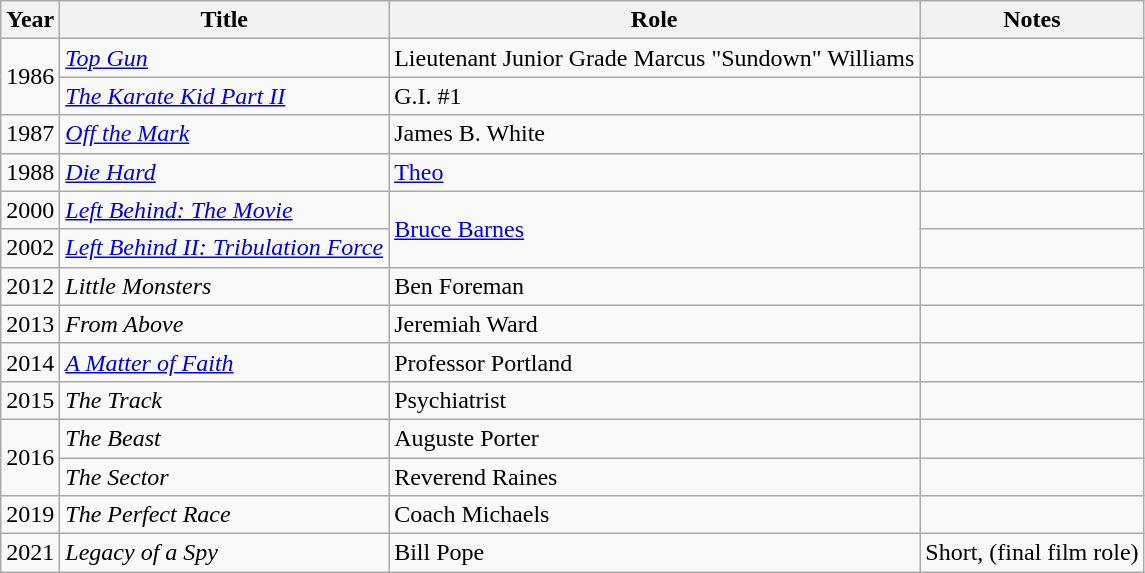<table class="wikitable sortable">
<tr>
<th>Year</th>
<th>Title</th>
<th>Role</th>
<th>Notes</th>
</tr>
<tr>
<td rowspan=2>1986</td>
<td><em><a href='#'>Top Gun</a></em></td>
<td>Lieutenant Junior Grade Marcus "Sundown" Williams</td>
<td></td>
</tr>
<tr>
<td><em><a href='#'>The Karate Kid Part II</a></em></td>
<td>G.I. #1</td>
<td></td>
</tr>
<tr>
<td>1987</td>
<td><a href='#'><em>Off the Mark</em></a></td>
<td>James B. White</td>
<td></td>
</tr>
<tr>
<td>1988</td>
<td><em><a href='#'>Die Hard</a></em></td>
<td><a href='#'>Theo</a></td>
<td></td>
</tr>
<tr>
<td>2000</td>
<td><em><a href='#'>Left Behind: The Movie</a></em></td>
<td rowspan="2"><a href='#'>Bruce Barnes</a></td>
<td></td>
</tr>
<tr>
<td>2002</td>
<td><em><a href='#'>Left Behind II: Tribulation Force</a></em></td>
<td></td>
</tr>
<tr>
<td>2012</td>
<td><em>Little Monsters</em></td>
<td>Ben Foreman</td>
<td></td>
</tr>
<tr>
<td>2013</td>
<td><em>From Above</em></td>
<td>Jeremiah Ward</td>
<td></td>
</tr>
<tr>
<td>2014</td>
<td><em><a href='#'>A Matter of Faith</a></em></td>
<td>Professor Portland</td>
<td></td>
</tr>
<tr>
<td>2015</td>
<td><em>The Track</em></td>
<td>Psychiatrist</td>
<td></td>
</tr>
<tr>
<td rowspan=2>2016</td>
<td><em>The Beast</em></td>
<td>Auguste Porter</td>
<td></td>
</tr>
<tr>
<td><em>The Sector</em></td>
<td>Reverend Raines</td>
<td></td>
</tr>
<tr>
<td>2019</td>
<td><em>The Perfect Race</em></td>
<td>Coach Michaels</td>
<td></td>
</tr>
<tr>
<td>2021</td>
<td><em>Legacy of a Spy</em></td>
<td>Bill Pope</td>
<td>Short, (final film role)</td>
</tr>
</table>
